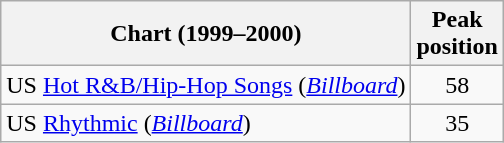<table class="wikitable sortable">
<tr>
<th scope="col">Chart (1999–2000)</th>
<th scope="col">Peak<br>position</th>
</tr>
<tr>
<td>US <a href='#'>Hot R&B/Hip-Hop Songs</a> (<em><a href='#'>Billboard</a></em>)</td>
<td align="center">58</td>
</tr>
<tr>
<td>US <a href='#'>Rhythmic</a> (<em><a href='#'>Billboard</a></em>)</td>
<td align="center">35</td>
</tr>
</table>
